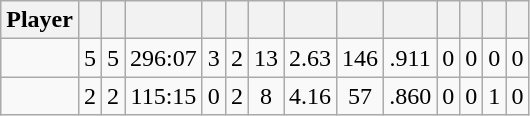<table class="wikitable sortable" style="text-align:center;">
<tr>
<th>Player</th>
<th></th>
<th></th>
<th></th>
<th></th>
<th></th>
<th></th>
<th></th>
<th></th>
<th></th>
<th></th>
<th></th>
<th></th>
<th></th>
</tr>
<tr>
<td></td>
<td>5</td>
<td>5</td>
<td>296:07</td>
<td>3</td>
<td>2</td>
<td>13</td>
<td>2.63</td>
<td>146</td>
<td>.911</td>
<td>0</td>
<td>0</td>
<td>0</td>
<td>0</td>
</tr>
<tr>
<td></td>
<td>2</td>
<td>2</td>
<td>115:15</td>
<td>0</td>
<td>2</td>
<td>8</td>
<td>4.16</td>
<td>57</td>
<td>.860</td>
<td>0</td>
<td>0</td>
<td>1</td>
<td>0</td>
</tr>
</table>
